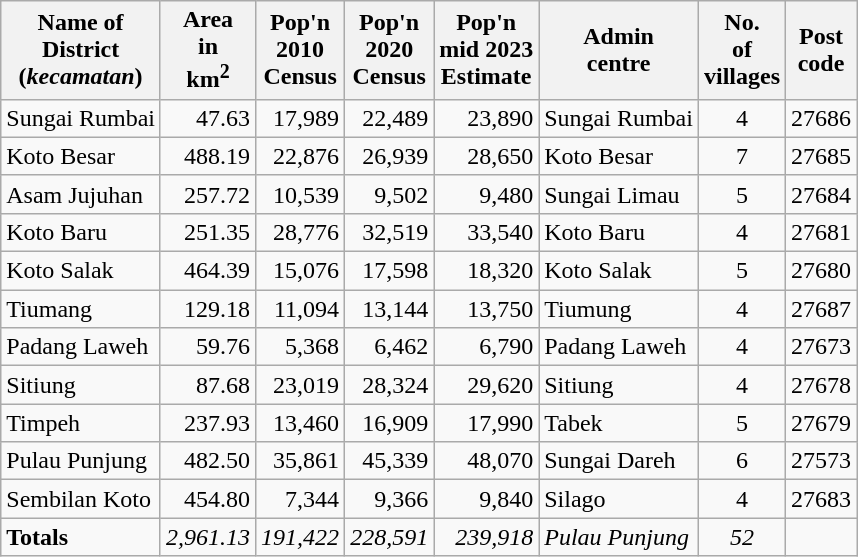<table class="wikitable">
<tr>
<th>Name of <br>District<br>(<em>kecamatan</em>)</th>
<th>Area <br>in <br>km<sup>2</sup></th>
<th>Pop'n <br> 2010 <br>Census</th>
<th>Pop'n <br> 2020 <br>Census</th>
<th>Pop'n <br> mid 2023<br>Estimate</th>
<th>Admin<br> centre</th>
<th>No.<br>of<br>villages</th>
<th>Post<br>code</th>
</tr>
<tr>
<td>Sungai Rumbai</td>
<td align="right">47.63</td>
<td align="right">17,989</td>
<td align="right">22,489</td>
<td align="right">23,890</td>
<td>Sungai Rumbai</td>
<td align="center">4</td>
<td>27686</td>
</tr>
<tr>
<td>Koto Besar</td>
<td align="right">488.19</td>
<td align="right">22,876</td>
<td align="right">26,939</td>
<td align="right">28,650</td>
<td>Koto Besar</td>
<td align="center">7</td>
<td>27685</td>
</tr>
<tr>
<td>Asam Jujuhan</td>
<td align="right">257.72</td>
<td align="right">10,539</td>
<td align="right">9,502</td>
<td align="right">9,480</td>
<td>Sungai Limau</td>
<td align="center">5</td>
<td>27684</td>
</tr>
<tr>
<td>Koto Baru</td>
<td align="right">251.35</td>
<td align="right">28,776</td>
<td align="right">32,519</td>
<td align="right">33,540</td>
<td>Koto Baru</td>
<td align="center">4</td>
<td>27681</td>
</tr>
<tr>
<td>Koto Salak</td>
<td align="right">464.39</td>
<td align="right">15,076</td>
<td align="right">17,598</td>
<td align="right">18,320</td>
<td>Koto Salak</td>
<td align="center">5</td>
<td>27680</td>
</tr>
<tr>
<td>Tiumang</td>
<td align="right">129.18</td>
<td align="right">11,094</td>
<td align="right">13,144</td>
<td align="right">13,750</td>
<td>Tiumung</td>
<td align="center">4</td>
<td>27687</td>
</tr>
<tr>
<td>Padang Laweh</td>
<td align="right">59.76</td>
<td align="right">5,368</td>
<td align="right">6,462</td>
<td align="right">6,790</td>
<td>Padang Laweh</td>
<td align="center">4</td>
<td>27673</td>
</tr>
<tr>
<td>Sitiung</td>
<td align="right">87.68</td>
<td align="right">23,019</td>
<td align="right">28,324</td>
<td align="right">29,620</td>
<td>Sitiung</td>
<td align="center">4</td>
<td>27678</td>
</tr>
<tr>
<td>Timpeh</td>
<td align="right">237.93</td>
<td align="right">13,460</td>
<td align="right">16,909</td>
<td align="right">17,990</td>
<td>Tabek</td>
<td align="center">5</td>
<td>27679</td>
</tr>
<tr>
<td>Pulau Punjung</td>
<td align="right">482.50</td>
<td align="right">35,861</td>
<td align="right">45,339</td>
<td align="right">48,070</td>
<td>Sungai Dareh</td>
<td align="center">6</td>
<td>27573</td>
</tr>
<tr>
<td>Sembilan Koto</td>
<td align="right">454.80</td>
<td align="right">7,344</td>
<td align="right">9,366</td>
<td align="right">9,840</td>
<td>Silago</td>
<td align="center">4</td>
<td>27683</td>
</tr>
<tr>
<td><strong>Totals</strong></td>
<td align="right"><em>2,961.13</em></td>
<td align="right"><em>191,422</em></td>
<td align="right"><em>228,591</em></td>
<td align="right"><em>239,918</em></td>
<td><em>Pulau Punjung</em></td>
<td align="center"><em>52</em></td>
<td></td>
</tr>
</table>
